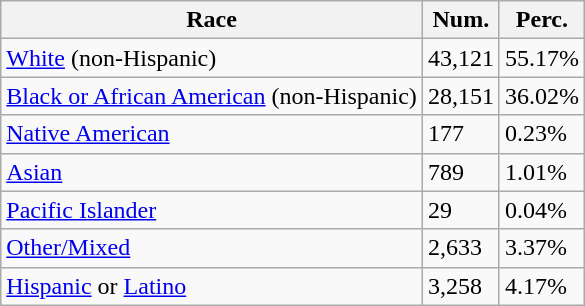<table class="wikitable">
<tr>
<th>Race</th>
<th>Num.</th>
<th>Perc.</th>
</tr>
<tr>
<td><a href='#'>White</a> (non-Hispanic)</td>
<td>43,121</td>
<td>55.17%</td>
</tr>
<tr>
<td><a href='#'>Black or African American</a> (non-Hispanic)</td>
<td>28,151</td>
<td>36.02%</td>
</tr>
<tr>
<td><a href='#'>Native American</a></td>
<td>177</td>
<td>0.23%</td>
</tr>
<tr>
<td><a href='#'>Asian</a></td>
<td>789</td>
<td>1.01%</td>
</tr>
<tr>
<td><a href='#'>Pacific Islander</a></td>
<td>29</td>
<td>0.04%</td>
</tr>
<tr>
<td><a href='#'>Other/Mixed</a></td>
<td>2,633</td>
<td>3.37%</td>
</tr>
<tr>
<td><a href='#'>Hispanic</a> or <a href='#'>Latino</a></td>
<td>3,258</td>
<td>4.17%</td>
</tr>
</table>
